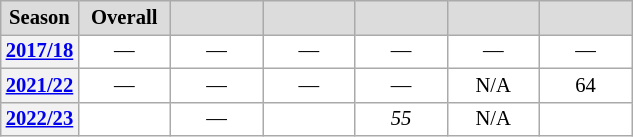<table class="wikitable plainrowheaders" style="background:#fff; font-size:86%; line-height:16px; border:gray solid 1px; border-collapse:collapse;">
<tr style="background:#ccc; text-align:center;">
<th scope="col" style="background:#dcdcdc; width:45px;">Season</th>
<th scope="col" style="background:#dcdcdc; width:55px;">Overall</th>
<th scope="col" style="background:#dcdcdc; width:55px;"></th>
<th scope="col" style="background:#dcdcdc; width:55px;"></th>
<th scope="col" style="background:#dcdcdc; width:55px;"></th>
<th scope="col" style="background:#dcdcdc; width:55px;"></th>
<th scope="col" style="background:#dcdcdc; width:55px;"></th>
</tr>
<tr>
<th scope=row align=center><a href='#'>2017/18</a></th>
<td align=center>—</td>
<td align=center>—</td>
<td align=center>—</td>
<td align=center>—</td>
<td align=center>—</td>
<td align=center>—</td>
</tr>
<tr>
<th scope=row align=center><a href='#'>2021/22</a></th>
<td align=center>—</td>
<td align=center>—</td>
<td align=center>—</td>
<td align=center>—</td>
<td align=center>N/A</td>
<td align=center>64</td>
</tr>
<tr>
<th scope=row align=center><a href='#'>2022/23</a></th>
<td align=center></td>
<td align=center>—</td>
<td align=center></td>
<td align=center><em>55</em></td>
<td align=center>N/A</td>
<td align=center></td>
</tr>
</table>
